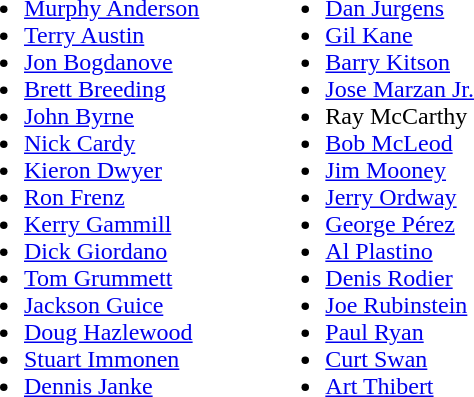<table cellpadding="10">
<tr valign="top">
<td><br><ul><li><a href='#'>Murphy Anderson</a></li><li><a href='#'>Terry Austin</a></li><li><a href='#'>Jon Bogdanove</a></li><li><a href='#'>Brett Breeding</a></li><li><a href='#'>John Byrne</a></li><li><a href='#'>Nick Cardy</a></li><li><a href='#'>Kieron Dwyer</a></li><li><a href='#'>Ron Frenz</a></li><li><a href='#'>Kerry Gammill</a></li><li><a href='#'>Dick Giordano</a></li><li><a href='#'>Tom Grummett</a></li><li><a href='#'>Jackson Guice</a></li><li><a href='#'>Doug Hazlewood</a></li><li><a href='#'>Stuart Immonen</a></li><li><a href='#'>Dennis Janke</a></li></ul></td>
<td></td>
<td><br><ul><li><a href='#'>Dan Jurgens</a></li><li><a href='#'>Gil Kane</a></li><li><a href='#'>Barry Kitson</a></li><li><a href='#'>Jose Marzan Jr.</a></li><li>Ray McCarthy</li><li><a href='#'>Bob McLeod</a></li><li><a href='#'>Jim Mooney</a></li><li><a href='#'>Jerry Ordway</a></li><li><a href='#'>George Pérez</a></li><li><a href='#'>Al Plastino</a></li><li><a href='#'>Denis Rodier</a></li><li><a href='#'>Joe Rubinstein</a></li><li><a href='#'>Paul Ryan</a></li><li><a href='#'>Curt Swan</a></li><li><a href='#'>Art Thibert</a></li></ul></td>
</tr>
</table>
